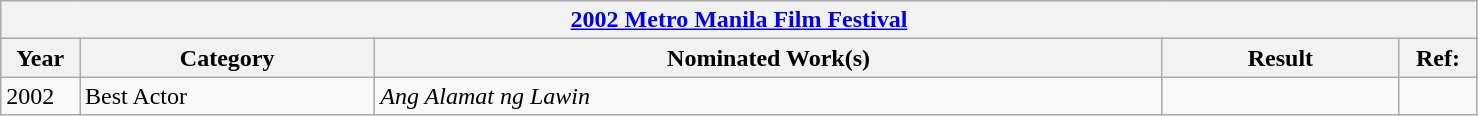<table class= "wikitable sortable">
<tr>
<th colspan="5"><a href='#'>2002 Metro Manila Film Festival</a></th>
</tr>
<tr>
<th Width=4%>Year</th>
<th Width=15%>Category</th>
<th Width=40%>Nominated Work(s)</th>
<th Width=12%>Result</th>
<th Width=4%>Ref:</th>
</tr>
<tr>
<td scope=row>2002</td>
<td>Best Actor</td>
<td><em>Ang Alamat ng Lawin</em></td>
<td></td>
<td></td>
</tr>
</table>
